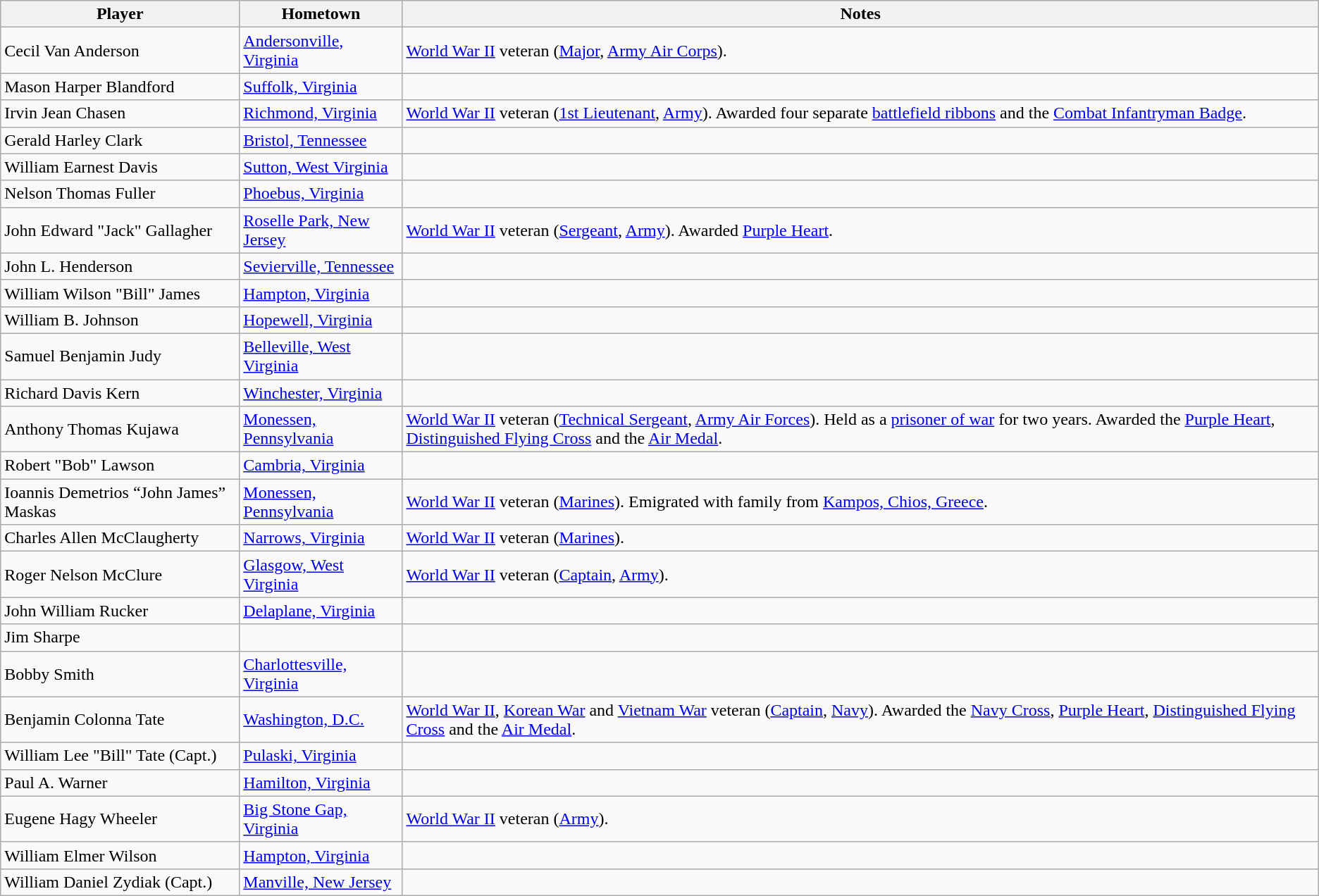<table class="wikitable" border="1">
<tr ;>
<th>Player</th>
<th>Hometown</th>
<th>Notes</th>
</tr>
<tr>
<td>Cecil Van Anderson</td>
<td><a href='#'>Andersonville, Virginia</a></td>
<td><a href='#'>World War II</a> veteran (<a href='#'>Major</a>, <a href='#'>Army Air Corps</a>).</td>
</tr>
<tr>
<td>Mason Harper Blandford</td>
<td><a href='#'>Suffolk, Virginia</a></td>
<td></td>
</tr>
<tr>
<td>Irvin Jean Chasen</td>
<td><a href='#'>Richmond, Virginia</a></td>
<td><a href='#'>World War II</a> veteran (<a href='#'>1st Lieutenant</a>, <a href='#'>Army</a>). Awarded four separate <a href='#'>battlefield ribbons</a> and the <a href='#'>Combat Infantryman Badge</a>.</td>
</tr>
<tr>
<td>Gerald Harley Clark</td>
<td><a href='#'>Bristol, Tennessee</a></td>
<td></td>
</tr>
<tr>
<td>William Earnest Davis</td>
<td><a href='#'>Sutton, West Virginia</a></td>
<td></td>
</tr>
<tr>
<td>Nelson Thomas Fuller</td>
<td><a href='#'>Phoebus, Virginia</a></td>
<td></td>
</tr>
<tr>
<td>John Edward "Jack" Gallagher</td>
<td><a href='#'>Roselle Park, New Jersey</a></td>
<td><a href='#'>World War II</a> veteran (<a href='#'>Sergeant</a>, <a href='#'>Army</a>). Awarded <a href='#'>Purple Heart</a>.</td>
</tr>
<tr>
<td>John L. Henderson</td>
<td><a href='#'>Sevierville, Tennessee</a></td>
<td></td>
</tr>
<tr>
<td>William Wilson "Bill" James</td>
<td><a href='#'>Hampton, Virginia</a></td>
<td></td>
</tr>
<tr>
<td>William B. Johnson</td>
<td><a href='#'>Hopewell, Virginia</a></td>
<td></td>
</tr>
<tr>
<td>Samuel Benjamin Judy</td>
<td><a href='#'>Belleville, West Virginia</a></td>
<td></td>
</tr>
<tr>
<td>Richard Davis Kern</td>
<td><a href='#'>Winchester, Virginia</a></td>
<td></td>
</tr>
<tr>
<td>Anthony Thomas Kujawa</td>
<td><a href='#'>Monessen, Pennsylvania</a></td>
<td><a href='#'>World War II</a> veteran (<a href='#'>Technical Sergeant</a>, <a href='#'>Army Air Forces</a>). Held as a <a href='#'>prisoner of war</a> for two years. Awarded the <a href='#'>Purple Heart</a>, <a href='#'>Distinguished Flying Cross</a> and the <a href='#'>Air Medal</a>.</td>
</tr>
<tr>
<td>Robert "Bob" Lawson</td>
<td><a href='#'>Cambria, Virginia</a></td>
<td></td>
</tr>
<tr>
<td>Ioannis Demetrios “John James” Maskas</td>
<td><a href='#'>Monessen, Pennsylvania</a></td>
<td><a href='#'>World War II</a> veteran (<a href='#'>Marines</a>). Emigrated with family from <a href='#'>Kampos, Chios, Greece</a>.</td>
</tr>
<tr>
<td>Charles Allen McClaugherty</td>
<td><a href='#'>Narrows, Virginia</a></td>
<td><a href='#'>World War II</a> veteran (<a href='#'>Marines</a>).</td>
</tr>
<tr>
<td>Roger Nelson McClure</td>
<td><a href='#'>Glasgow, West Virginia</a></td>
<td><a href='#'>World War II</a> veteran (<a href='#'>Captain</a>, <a href='#'>Army</a>).</td>
</tr>
<tr>
<td>John William Rucker</td>
<td><a href='#'>Delaplane, Virginia</a></td>
<td></td>
</tr>
<tr>
<td>Jim Sharpe</td>
<td></td>
<td></td>
</tr>
<tr>
<td>Bobby Smith</td>
<td><a href='#'>Charlottesville, Virginia</a></td>
<td></td>
</tr>
<tr>
<td>Benjamin Colonna Tate</td>
<td><a href='#'>Washington, D.C.</a></td>
<td><a href='#'>World War II</a>, <a href='#'>Korean War</a> and <a href='#'>Vietnam War</a> veteran (<a href='#'>Captain</a>, <a href='#'>Navy</a>). Awarded the <a href='#'>Navy Cross</a>, <a href='#'>Purple Heart</a>, <a href='#'>Distinguished Flying Cross</a> and the <a href='#'>Air Medal</a>.</td>
</tr>
<tr>
<td>William Lee "Bill" Tate (Capt.)</td>
<td><a href='#'>Pulaski, Virginia</a></td>
<td></td>
</tr>
<tr>
<td>Paul A. Warner</td>
<td><a href='#'>Hamilton, Virginia</a></td>
<td></td>
</tr>
<tr>
<td>Eugene Hagy Wheeler</td>
<td><a href='#'>Big Stone Gap, Virginia</a></td>
<td><a href='#'>World War II</a> veteran (<a href='#'>Army</a>).</td>
</tr>
<tr>
<td>William Elmer Wilson</td>
<td><a href='#'>Hampton, Virginia</a></td>
<td></td>
</tr>
<tr>
<td>William Daniel Zydiak (Capt.)</td>
<td><a href='#'>Manville, New Jersey</a></td>
<td></td>
</tr>
</table>
